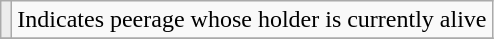<table class="wikitable">
<tr>
<td style="background: #ececec; text-align:center"></td>
<td>Indicates peerage whose holder is currently alive</td>
</tr>
<tr>
</tr>
</table>
